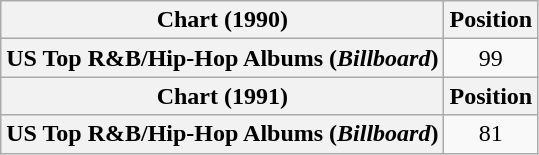<table class="wikitable plainrowheaders" style="text-align:center">
<tr>
<th scope="col">Chart (1990)</th>
<th scope="col">Position</th>
</tr>
<tr>
<th scope="row">US Top R&B/Hip-Hop Albums (<em>Billboard</em>)</th>
<td>99</td>
</tr>
<tr>
<th scope="col">Chart (1991)</th>
<th scope="col">Position</th>
</tr>
<tr>
<th scope="row">US Top R&B/Hip-Hop Albums (<em>Billboard</em>)</th>
<td>81</td>
</tr>
</table>
